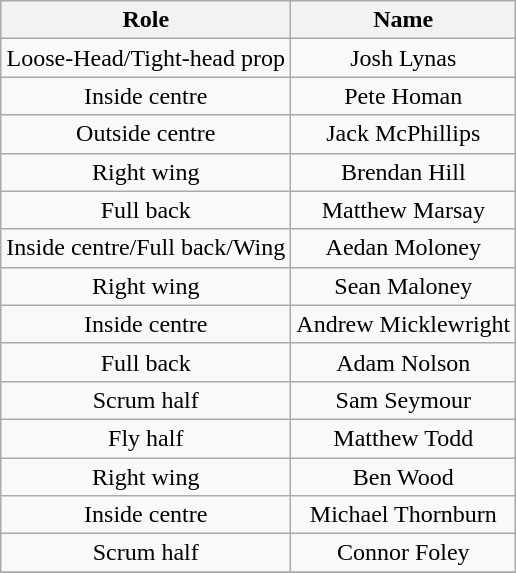<table class="wikitable unsortable" style="text-align:center">
<tr>
<th>Role</th>
<th>Name</th>
</tr>
<tr>
<td>Loose-Head/Tight-head prop</td>
<td>Josh Lynas</td>
</tr>
<tr>
<td>Inside centre</td>
<td>Pete Homan</td>
</tr>
<tr>
<td>Outside centre</td>
<td>Jack McPhillips</td>
</tr>
<tr>
<td>Right wing</td>
<td>Brendan Hill</td>
</tr>
<tr>
<td>Full back</td>
<td>Matthew Marsay</td>
</tr>
<tr>
<td>Inside centre/Full back/Wing</td>
<td>Aedan Moloney</td>
</tr>
<tr>
<td>Right wing</td>
<td>Sean Maloney</td>
</tr>
<tr>
<td>Inside centre</td>
<td>Andrew Micklewright</td>
</tr>
<tr>
<td>Full back</td>
<td>Adam Nolson</td>
</tr>
<tr>
<td>Scrum half</td>
<td>Sam Seymour</td>
</tr>
<tr>
<td>Fly half</td>
<td>Matthew Todd</td>
</tr>
<tr>
<td>Right wing</td>
<td>Ben Wood</td>
</tr>
<tr>
<td>Inside centre</td>
<td>Michael Thornburn</td>
</tr>
<tr>
<td>Scrum half</td>
<td>Connor Foley</td>
</tr>
<tr>
</tr>
</table>
